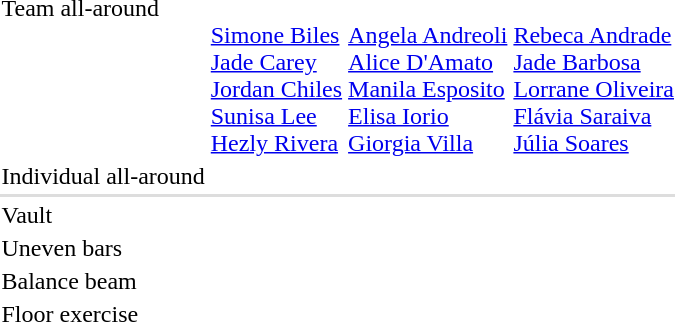<table>
<tr valign="top">
<td>Team all-around<br> </td>
<td><br><a href='#'>Simone Biles</a><br><a href='#'>Jade Carey</a><br><a href='#'>Jordan Chiles</a><br><a href='#'>Sunisa Lee</a><br><a href='#'>Hezly Rivera</a></td>
<td><br><a href='#'>Angela Andreoli</a><br><a href='#'>Alice D'Amato</a><br><a href='#'>Manila Esposito</a><br><a href='#'>Elisa Iorio</a><br><a href='#'>Giorgia Villa</a></td>
<td><br><a href='#'>Rebeca Andrade</a><br><a href='#'>Jade Barbosa</a><br><a href='#'>Lorrane Oliveira</a><br><a href='#'>Flávia Saraiva</a><br><a href='#'>Júlia Soares</a></td>
</tr>
<tr>
<td>Individual all-around<br></td>
<td></td>
<td></td>
<td></td>
</tr>
<tr bgcolor=#DDDDDD>
<td colspan=7></td>
</tr>
<tr>
<td>Vault<br></td>
<td></td>
<td></td>
<td></td>
</tr>
<tr>
<td>Uneven bars<br></td>
<td></td>
<td></td>
<td></td>
</tr>
<tr>
<td>Balance beam<br></td>
<td></td>
<td></td>
<td></td>
</tr>
<tr valign="top">
<td rowspan=1>Floor exercise<br></td>
<td></td>
<td></td>
<td></td>
</tr>
</table>
